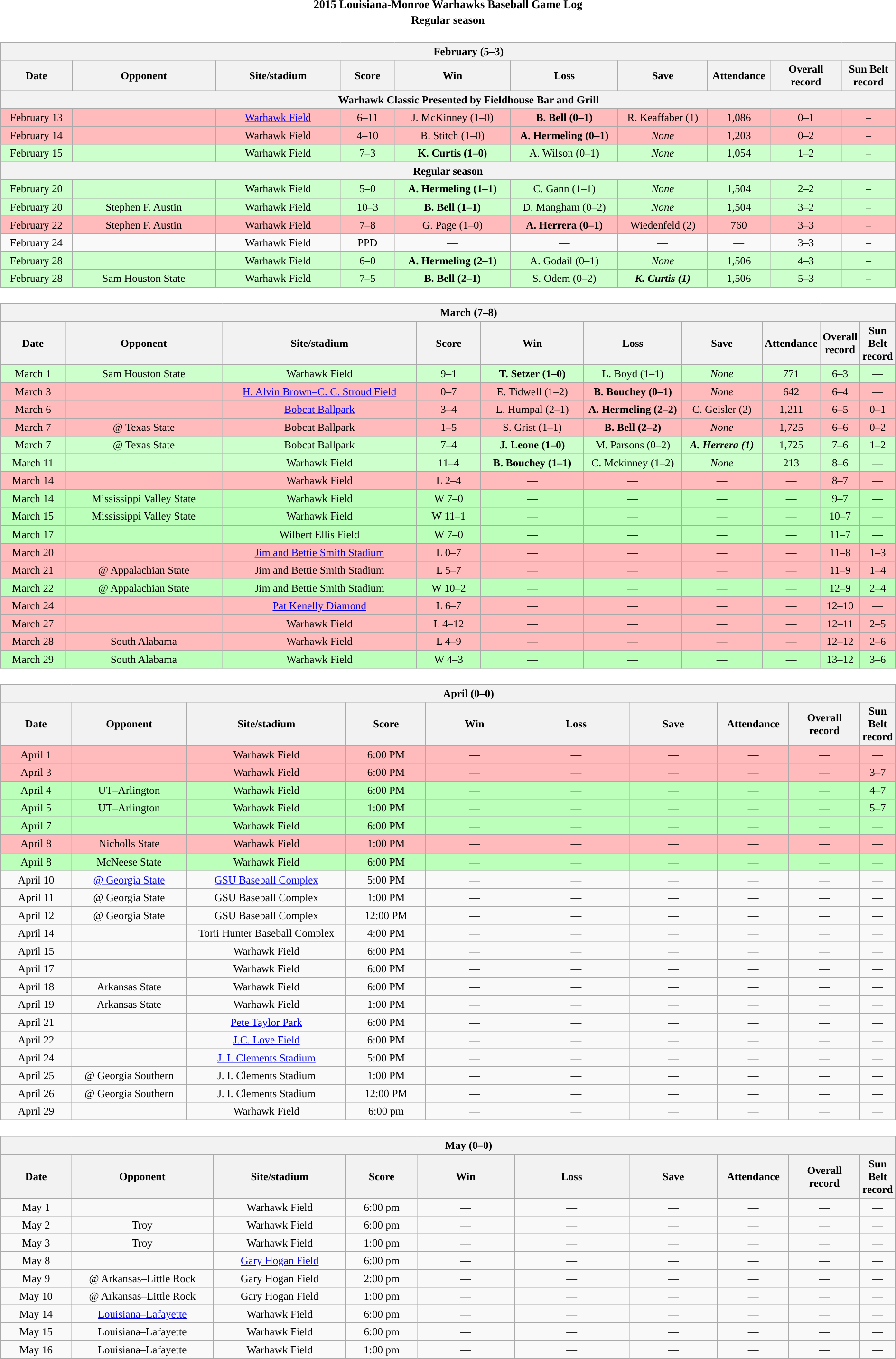<table class="toccolours" width=100% style="clear:both; margin:1.5em auto; text-align:center;">
<tr>
<th colspan=2>2015 Louisiana-Monroe Warhawks Baseball Game Log</th>
</tr>
<tr>
<th colspan=2>Regular season</th>
</tr>
<tr valign="top">
<td><br><table class="wikitable collapsible collapsed" style="margin:auto; width:100%; text-align:center; font-size:95%">
<tr>
<th colspan=12 style="padding-left:4em;">February (5–3)</th>
</tr>
<tr>
<th width="8%">Date</th>
<th width="16%">Opponent</th>
<th width="14%">Site/stadium</th>
<th width="6%">Score</th>
<th width="13%">Win</th>
<th width="12%">Loss</th>
<th width="10%">Save</th>
<th width="7%">Attendance</th>
<th width="8%">Overall record</th>
<th width="8%">Sun Belt record</th>
</tr>
<tr>
<th colspan=10 style="padding-left:4em;">Warhawk Classic Presented by Fieldhouse Bar and Grill</th>
</tr>
<tr bgcolor="ffbbbb">
<td>February 13</td>
<td></td>
<td><a href='#'>Warhawk Field</a></td>
<td>6–11</td>
<td>J. McKinney (1–0)</td>
<td><strong>B. Bell (0–1)</strong></td>
<td>R. Keaffaber (1)</td>
<td>1,086</td>
<td>0–1</td>
<td>–</td>
</tr>
<tr bgcolor="ffbbbb">
<td>February 14</td>
<td></td>
<td>Warhawk Field</td>
<td>4–10</td>
<td>B. Stitch (1–0)</td>
<td><strong>A. Hermeling (0–1)</strong></td>
<td><em>None</em></td>
<td>1,203</td>
<td>0–2</td>
<td>–</td>
</tr>
<tr bgcolor="ccffcc">
<td>February 15</td>
<td></td>
<td>Warhawk Field</td>
<td>7–3</td>
<td><strong>K. Curtis (1–0)</strong></td>
<td>A. Wilson (0–1)</td>
<td><em>None</em></td>
<td>1,054</td>
<td>1–2</td>
<td>–</td>
</tr>
<tr>
<th colspan=10>Regular season</th>
</tr>
<tr bgcolor="ccffcc">
<td>February 20</td>
<td></td>
<td>Warhawk Field</td>
<td>5–0</td>
<td><strong>A. Hermeling (1–1)</strong></td>
<td>C. Gann (1–1)</td>
<td><em>None</em></td>
<td>1,504</td>
<td>2–2</td>
<td>–</td>
</tr>
<tr bgcolor="ccffcc">
<td>February 20</td>
<td>Stephen F. Austin</td>
<td>Warhawk Field</td>
<td>10–3</td>
<td><strong>B. Bell (1–1)</strong></td>
<td>D. Mangham (0–2)</td>
<td><em>None</em></td>
<td>1,504</td>
<td>3–2</td>
<td>–</td>
</tr>
<tr bgcolor="ffbbbb">
<td>February 22</td>
<td>Stephen F. Austin</td>
<td>Warhawk Field</td>
<td>7–8</td>
<td>G. Page (1–0)</td>
<td><strong>A. Herrera (0–1)</strong></td>
<td>Wiedenfeld (2)</td>
<td>760</td>
<td>3–3</td>
<td>–</td>
</tr>
<tr bgcolor="">
<td>February 24</td>
<td></td>
<td>Warhawk Field</td>
<td>PPD</td>
<td>—</td>
<td>—</td>
<td>—</td>
<td>—</td>
<td>3–3</td>
<td>–</td>
</tr>
<tr bgcolor="ccffcc">
<td>February 28</td>
<td></td>
<td>Warhawk Field</td>
<td>6–0</td>
<td><strong>A. Hermeling (2–1)</strong></td>
<td>A. Godail (0–1)</td>
<td><em>None</em></td>
<td>1,506</td>
<td>4–3</td>
<td>–</td>
</tr>
<tr bgcolor="ccffcc">
<td>February 28</td>
<td>Sam Houston State</td>
<td>Warhawk Field</td>
<td>7–5</td>
<td><strong>B. Bell (2–1)</strong></td>
<td>S. Odem (0–2)</td>
<td><strong><em>K. Curtis  (1)</em></strong></td>
<td>1,506</td>
<td>5–3</td>
<td>–</td>
</tr>
</table>
</td>
</tr>
<tr>
<td><br><table class="wikitable collapsible collapsed" style="margin:auto; width:100%; text-align:center; font-size:95%">
<tr>
<th colspan=12 style="padding-left:4em;">March (7–8)</th>
</tr>
<tr>
<th width="8%">Date</th>
<th width="20%">Opponent</th>
<th width="25%">Site/stadium</th>
<th width="8%">Score</th>
<th width="13%">Win</th>
<th width="12%">Loss</th>
<th width="10%">Save</th>
<th width="7%">Attendance</th>
<th width="8%">Overall record</th>
<th width="8%">Sun Belt record</th>
</tr>
<tr>
</tr>
<tr bgcolor="ccffcc">
<td>March 1</td>
<td>Sam Houston State</td>
<td>Warhawk Field</td>
<td>9–1</td>
<td><strong>T. Setzer (1–0)</strong></td>
<td>L. Boyd (1–1)</td>
<td><em>None</em></td>
<td>771</td>
<td>6–3</td>
<td>—</td>
</tr>
<tr bgcolor="ffbbbb">
<td>March 3</td>
<td></td>
<td><a href='#'>H. Alvin Brown–C. C. Stroud Field</a></td>
<td>0–7</td>
<td>E. Tidwell (1–2)</td>
<td><strong>B. Bouchey (0–1)</strong></td>
<td><em>None</em></td>
<td>642</td>
<td>6–4</td>
<td>—</td>
</tr>
<tr bgcolor="ffbbbb">
<td>March 6</td>
<td></td>
<td><a href='#'>Bobcat Ballpark</a></td>
<td>3–4</td>
<td>L. Humpal (2–1)</td>
<td><strong>A. Hermeling (2–2)</strong></td>
<td>C. Geisler (2)</td>
<td>1,211</td>
<td>6–5</td>
<td>0–1</td>
</tr>
<tr bgcolor="ffbbbb">
<td>March 7</td>
<td>@ Texas State</td>
<td>Bobcat Ballpark</td>
<td>1–5</td>
<td>S. Grist (1–1)</td>
<td><strong>B. Bell (2–2)</strong></td>
<td><em>None</em></td>
<td>1,725</td>
<td>6–6</td>
<td>0–2</td>
</tr>
<tr bgcolor="ccffcc">
<td>March 7</td>
<td>@ Texas State</td>
<td>Bobcat Ballpark</td>
<td>7–4</td>
<td><strong>J. Leone (1–0)</strong></td>
<td>M. Parsons (0–2)</td>
<td><strong><em>A. Herrera (1)</em></strong></td>
<td>1,725</td>
<td>7–6</td>
<td>1–2</td>
</tr>
<tr bgcolor="ccffcc">
<td>March 11</td>
<td></td>
<td>Warhawk Field</td>
<td>11–4</td>
<td><strong>B. Bouchey (1–1)</strong></td>
<td>C. Mckinney (1–2)</td>
<td><em>None</em></td>
<td>213</td>
<td>8–6</td>
<td>—</td>
</tr>
<tr bgcolor="ffbbbb">
<td>March 14</td>
<td></td>
<td>Warhawk Field</td>
<td>L 2–4</td>
<td>—</td>
<td>—</td>
<td>—</td>
<td>—</td>
<td>8–7</td>
<td>—</td>
</tr>
<tr bgcolor="bbffbb">
<td>March 14</td>
<td>Mississippi Valley State</td>
<td>Warhawk Field</td>
<td>W 7–0</td>
<td>—</td>
<td>—</td>
<td>—</td>
<td>—</td>
<td>9–7</td>
<td>—</td>
</tr>
<tr bgcolor="bbffbb">
<td>March 15</td>
<td>Mississippi Valley State</td>
<td>Warhawk Field</td>
<td>W 11–1</td>
<td>—</td>
<td>—</td>
<td>—</td>
<td>—</td>
<td>10–7</td>
<td>—</td>
</tr>
<tr bgcolor="bbffbb">
<td>March 17</td>
<td></td>
<td>Wilbert Ellis Field</td>
<td>W 7–0</td>
<td>—</td>
<td>—</td>
<td>—</td>
<td>—</td>
<td>11–7</td>
<td>—</td>
</tr>
<tr bgcolor="ffbbbb">
<td>March 20</td>
<td></td>
<td><a href='#'>Jim and Bettie Smith Stadium</a></td>
<td>L 0–7</td>
<td>—</td>
<td>—</td>
<td>—</td>
<td>—</td>
<td>11–8</td>
<td>1–3</td>
</tr>
<tr bgcolor="ffbbbb">
<td>March 21</td>
<td>@ Appalachian State</td>
<td>Jim and Bettie Smith Stadium</td>
<td>L 5–7</td>
<td>—</td>
<td>—</td>
<td>—</td>
<td>—</td>
<td>11–9</td>
<td>1–4</td>
</tr>
<tr bgcolor="bbffbb">
<td>March 22</td>
<td>@ Appalachian State</td>
<td>Jim and Bettie Smith Stadium</td>
<td>W 10–2</td>
<td>—</td>
<td>—</td>
<td>—</td>
<td>—</td>
<td>12–9</td>
<td>2–4</td>
</tr>
<tr bgcolor="ffbbbb">
<td>March 24</td>
<td></td>
<td><a href='#'>Pat Kenelly Diamond</a></td>
<td>L 6–7</td>
<td>—</td>
<td>—</td>
<td>—</td>
<td>—</td>
<td>12–10</td>
<td>—</td>
</tr>
<tr bgcolor="ffbbbb">
<td>March 27</td>
<td></td>
<td>Warhawk Field</td>
<td>L 4–12</td>
<td>—</td>
<td>—</td>
<td>—</td>
<td>—</td>
<td>12–11</td>
<td>2–5</td>
</tr>
<tr bgcolor="ffbbbb">
<td>March 28</td>
<td>South Alabama</td>
<td>Warhawk Field</td>
<td>L 4–9</td>
<td>—</td>
<td>—</td>
<td>—</td>
<td>—</td>
<td>12–12</td>
<td>2–6</td>
</tr>
<tr bgcolor="bbffbb">
<td>March 29</td>
<td>South Alabama</td>
<td>Warhawk Field</td>
<td>W 4–3</td>
<td>—</td>
<td>—</td>
<td>—</td>
<td>—</td>
<td>13–12</td>
<td>3–6</td>
</tr>
</table>
</td>
</tr>
<tr>
<td><br><table class="wikitable collapsible noncollapsed" style="margin:auto; width:100%; text-align:center; font-size:95%">
<tr>
<th colspan=12 style="padding-left:4em;">April (0–0)</th>
</tr>
<tr>
<th width="8%">Date</th>
<th width="13%">Opponent</th>
<th width="18%">Site/stadium</th>
<th width="9%">Score</th>
<th width="11%">Win</th>
<th width="12%">Loss</th>
<th width="10%">Save</th>
<th width="8%">Attendance</th>
<th width="8%">Overall record</th>
<th width="6%">Sun Belt record</th>
</tr>
<tr bgcolor="ffbbbb">
<td>April 1</td>
<td></td>
<td>Warhawk Field</td>
<td>6:00 PM</td>
<td>—</td>
<td>—</td>
<td>—</td>
<td>—</td>
<td>—</td>
<td>—</td>
</tr>
<tr bgcolor="ffbbbb">
<td>April 3</td>
<td></td>
<td>Warhawk Field</td>
<td>6:00 PM</td>
<td>—</td>
<td>—</td>
<td>—</td>
<td>—</td>
<td>—</td>
<td>3–7</td>
</tr>
<tr bgcolor="bbffbb">
<td>April 4</td>
<td>UT–Arlington</td>
<td>Warhawk Field</td>
<td>6:00 PM</td>
<td>—</td>
<td>—</td>
<td>—</td>
<td>—</td>
<td>—</td>
<td>4–7</td>
</tr>
<tr bgcolor="bbffbb">
<td>April 5</td>
<td>UT–Arlington</td>
<td>Warhawk Field</td>
<td>1:00 PM</td>
<td>—</td>
<td>—</td>
<td>—</td>
<td>—</td>
<td>—</td>
<td>5–7</td>
</tr>
<tr bgcolor="bbffbb">
<td>April 7</td>
<td></td>
<td>Warhawk Field</td>
<td>6:00 PM</td>
<td>—</td>
<td>—</td>
<td>—</td>
<td>—</td>
<td>—</td>
<td>—</td>
</tr>
<tr bgcolor="ffbbbb">
<td>April 8</td>
<td>Nicholls State</td>
<td>Warhawk Field</td>
<td>1:00 PM</td>
<td>—</td>
<td>—</td>
<td>—</td>
<td>—</td>
<td>—</td>
<td>—</td>
</tr>
<tr bgcolor="bbffbb">
<td>April 8</td>
<td>McNeese State</td>
<td>Warhawk Field</td>
<td>6:00 PM</td>
<td>—</td>
<td>—</td>
<td>—</td>
<td>—</td>
<td>—</td>
<td>—</td>
</tr>
<tr bgcolor="">
<td>April 10</td>
<td><a href='#'>@ Georgia State</a></td>
<td><a href='#'>GSU Baseball Complex</a></td>
<td>5:00 PM</td>
<td>—</td>
<td>—</td>
<td>—</td>
<td>—</td>
<td>—</td>
<td>—</td>
</tr>
<tr bgcolor="">
<td>April 11</td>
<td>@ Georgia State</td>
<td>GSU Baseball Complex</td>
<td>1:00 PM</td>
<td>—</td>
<td>—</td>
<td>—</td>
<td>—</td>
<td>—</td>
<td>—</td>
</tr>
<tr bgcolor="">
<td>April 12</td>
<td>@ Georgia State</td>
<td>GSU Baseball Complex</td>
<td>12:00 PM</td>
<td>—</td>
<td>—</td>
<td>—</td>
<td>—</td>
<td>—</td>
<td>—</td>
</tr>
<tr bgcolor="">
<td>April 14</td>
<td></td>
<td>Torii Hunter Baseball Complex</td>
<td>4:00 PM</td>
<td>—</td>
<td>—</td>
<td>—</td>
<td>—</td>
<td>—</td>
<td>—</td>
</tr>
<tr bgcolor="">
<td>April 15</td>
<td></td>
<td>Warhawk Field</td>
<td>6:00 PM</td>
<td>—</td>
<td>—</td>
<td>—</td>
<td>—</td>
<td>—</td>
<td>—</td>
</tr>
<tr bgcolor="">
<td>April 17</td>
<td></td>
<td>Warhawk Field</td>
<td>6:00 PM</td>
<td>—</td>
<td>—</td>
<td>—</td>
<td>—</td>
<td>—</td>
<td>—</td>
</tr>
<tr bgcolor="">
<td>April 18</td>
<td>Arkansas State</td>
<td>Warhawk Field</td>
<td>6:00 PM</td>
<td>—</td>
<td>—</td>
<td>—</td>
<td>—</td>
<td>—</td>
<td>—</td>
</tr>
<tr bgcolor="">
<td>April 19</td>
<td>Arkansas State</td>
<td>Warhawk Field</td>
<td>1:00 PM</td>
<td>—</td>
<td>—</td>
<td>—</td>
<td>—</td>
<td>—</td>
<td>—</td>
</tr>
<tr bgcolor="">
<td>April 21</td>
<td></td>
<td><a href='#'>Pete Taylor Park</a></td>
<td>6:00 PM</td>
<td>—</td>
<td>—</td>
<td>—</td>
<td>—</td>
<td>—</td>
<td>—</td>
</tr>
<tr bgcolor="">
<td>April 22</td>
<td></td>
<td><a href='#'>J.C. Love Field</a></td>
<td>6:00 PM</td>
<td>—</td>
<td>—</td>
<td>—</td>
<td>—</td>
<td>—</td>
<td>—</td>
</tr>
<tr bgcolor="">
<td>April 24</td>
<td></td>
<td><a href='#'>J. I. Clements Stadium</a></td>
<td>5:00 PM</td>
<td>—</td>
<td>—</td>
<td>—</td>
<td>—</td>
<td>—</td>
<td>—</td>
</tr>
<tr bgcolor="">
<td>April 25</td>
<td>@ Georgia Southern</td>
<td>J. I. Clements Stadium</td>
<td>1:00 PM</td>
<td>—</td>
<td>—</td>
<td>—</td>
<td>—</td>
<td>—</td>
<td>—</td>
</tr>
<tr bgcolor="">
<td>April 26</td>
<td>@ Georgia Southern</td>
<td>J. I. Clements Stadium</td>
<td>12:00 PM</td>
<td>—</td>
<td>—</td>
<td>—</td>
<td>—</td>
<td>—</td>
<td>—</td>
</tr>
<tr bgcolor="">
<td>April 29</td>
<td></td>
<td>Warhawk Field</td>
<td>6:00 pm</td>
<td>—</td>
<td>—</td>
<td>—</td>
<td>—</td>
<td>—</td>
<td>—</td>
</tr>
</table>
</td>
</tr>
<tr>
<td><br><table class="wikitable collapsible collapsed" style="margin:auto; width:100%; text-align:center; font-size:95%">
<tr>
<th colspan=12 style="padding-left:4em;">May (0–0)</th>
</tr>
<tr>
<th width="8%">Date</th>
<th width="16%">Opponent</th>
<th width="15%">Site/stadium</th>
<th width="8%">Score</th>
<th width="11%">Win</th>
<th width="13%">Loss</th>
<th width="10%">Save</th>
<th width="8%">Attendance</th>
<th width="8%">Overall record</th>
<th width="8%">Sun Belt record</th>
</tr>
<tr bgcolor="">
<td>May 1</td>
<td></td>
<td>Warhawk Field</td>
<td>6:00 pm</td>
<td>—</td>
<td>—</td>
<td>—</td>
<td>—</td>
<td>—</td>
<td>—</td>
</tr>
<tr bgcolor="">
<td>May 2</td>
<td>Troy</td>
<td>Warhawk Field</td>
<td>6:00 pm</td>
<td>—</td>
<td>—</td>
<td>—</td>
<td>—</td>
<td>—</td>
<td>—</td>
</tr>
<tr bgcolor="">
<td>May 3</td>
<td>Troy</td>
<td>Warhawk Field</td>
<td>1:00 pm</td>
<td>—</td>
<td>—</td>
<td>—</td>
<td>—</td>
<td>—</td>
<td>—</td>
</tr>
<tr bgcolor="">
<td>May 8</td>
<td></td>
<td><a href='#'>Gary Hogan Field</a></td>
<td>6:00 pm</td>
<td>—</td>
<td>—</td>
<td>—</td>
<td>—</td>
<td>—</td>
<td>—</td>
</tr>
<tr bgcolor="">
<td>May 9</td>
<td>@ Arkansas–Little Rock</td>
<td>Gary Hogan Field</td>
<td>2:00 pm</td>
<td>—</td>
<td>—</td>
<td>—</td>
<td>—</td>
<td>—</td>
<td>—</td>
</tr>
<tr bgcolor="">
<td>May 10</td>
<td>@ Arkansas–Little Rock</td>
<td>Gary Hogan Field</td>
<td>1:00 pm</td>
<td>—</td>
<td>—</td>
<td>—</td>
<td>—</td>
<td>—</td>
<td>—</td>
</tr>
<tr bgcolor="">
<td>May 14</td>
<td><a href='#'>Louisiana–Lafayette</a></td>
<td>Warhawk Field</td>
<td>6:00 pm</td>
<td>—</td>
<td>—</td>
<td>—</td>
<td>—</td>
<td>—</td>
<td>—</td>
</tr>
<tr bgcolor="">
<td>May 15</td>
<td>Louisiana–Lafayette</td>
<td>Warhawk Field</td>
<td>6:00 pm</td>
<td>—</td>
<td>—</td>
<td>—</td>
<td>—</td>
<td>—</td>
<td>—</td>
</tr>
<tr bgcolor="">
<td>May 16</td>
<td>Louisiana–Lafayette</td>
<td>Warhawk Field</td>
<td>1:00 pm</td>
<td>—</td>
<td>—</td>
<td>—</td>
<td>—</td>
<td>—</td>
<td>—</td>
</tr>
</table>
</td>
</tr>
</table>
